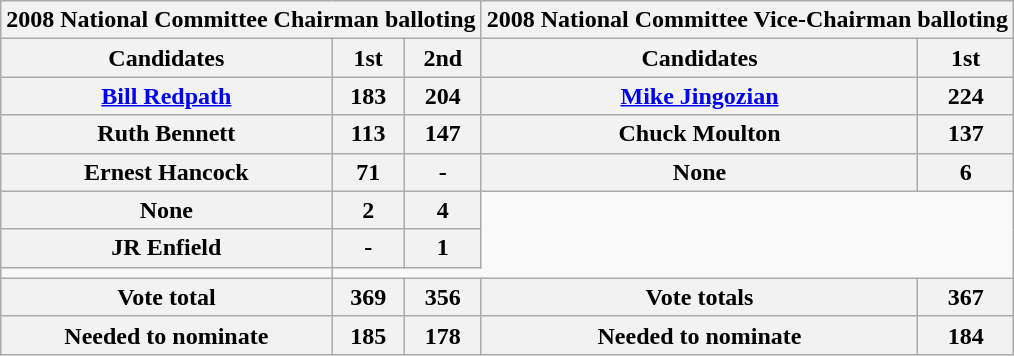<table class="wikitable" style="text-align:center">
<tr>
<th colspan="3">2008 National Committee Chairman balloting</th>
<th colspan="2">2008 National Committee Vice-Chairman balloting</th>
</tr>
<tr>
<th>Candidates</th>
<th>1st</th>
<th>2nd</th>
<th>Candidates</th>
<th>1st</th>
</tr>
<tr>
<th><a href='#'>Bill Redpath</a></th>
<th>183</th>
<th>204</th>
<th><a href='#'>Mike Jingozian</a></th>
<th>224</th>
</tr>
<tr>
<th>Ruth Bennett</th>
<th>113</th>
<th>147</th>
<th>Chuck Moulton</th>
<th>137</th>
</tr>
<tr>
<th>Ernest Hancock</th>
<th>71</th>
<th>-</th>
<th>None</th>
<th>6</th>
</tr>
<tr>
<th>None</th>
<th>2</th>
<th>4</th>
</tr>
<tr>
<th>JR Enfield</th>
<th>-</th>
<th>1</th>
</tr>
<tr>
<td></td>
</tr>
<tr>
<th>Vote total</th>
<th>369</th>
<th>356</th>
<th>Vote totals</th>
<th>367</th>
</tr>
<tr>
<th>Needed to nominate</th>
<th>185</th>
<th>178</th>
<th>Needed to nominate</th>
<th>184</th>
</tr>
</table>
